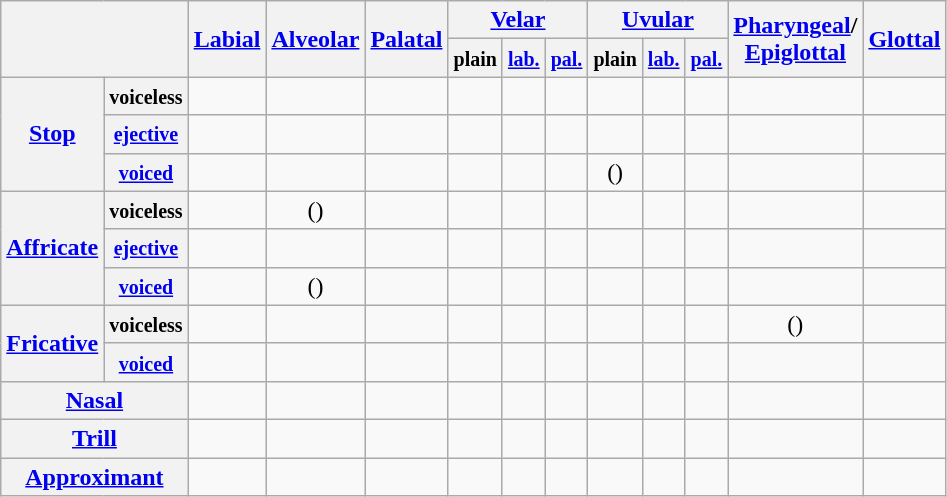<table class="wikitable" style="text-align:center">
<tr>
<th colspan="2" rowspan="2"></th>
<th rowspan="2"><a href='#'>Labial</a></th>
<th rowspan="2"><a href='#'>Alveolar</a></th>
<th rowspan="2"><a href='#'>Palatal</a></th>
<th colspan="3"><a href='#'>Velar</a></th>
<th colspan="3"><a href='#'>Uvular</a></th>
<th rowspan="2"><a href='#'>Pharyngeal</a>/<br><a href='#'>Epiglottal</a></th>
<th rowspan="2"><a href='#'>Glottal</a></th>
</tr>
<tr>
<th><small>plain</small></th>
<th><small><a href='#'>lab.</a></small></th>
<th><small><a href='#'>pal.</a></small></th>
<th><small>plain</small></th>
<th><small><a href='#'>lab.</a></small></th>
<th><small><a href='#'>pal.</a></small></th>
</tr>
<tr>
<th rowspan="3"><a href='#'>Stop</a></th>
<th><small>voiceless</small></th>
<td></td>
<td></td>
<td></td>
<td></td>
<td></td>
<td></td>
<td></td>
<td></td>
<td></td>
<td></td>
<td></td>
</tr>
<tr>
<th><a href='#'><small>ejective</small></a></th>
<td></td>
<td></td>
<td></td>
<td></td>
<td></td>
<td></td>
<td></td>
<td></td>
<td></td>
<td></td>
<td></td>
</tr>
<tr>
<th><a href='#'><small>voiced</small></a></th>
<td></td>
<td></td>
<td></td>
<td></td>
<td></td>
<td></td>
<td>()</td>
<td></td>
<td></td>
<td></td>
<td></td>
</tr>
<tr>
<th rowspan="3"><a href='#'>Affricate</a></th>
<th><small>voiceless</small></th>
<td></td>
<td>()</td>
<td></td>
<td></td>
<td></td>
<td></td>
<td></td>
<td></td>
<td></td>
<td></td>
<td></td>
</tr>
<tr>
<th><a href='#'><small>ejective</small></a></th>
<td></td>
<td></td>
<td></td>
<td></td>
<td></td>
<td></td>
<td></td>
<td></td>
<td></td>
<td></td>
<td></td>
</tr>
<tr>
<th><a href='#'><small>voiced</small></a></th>
<td></td>
<td>()</td>
<td></td>
<td></td>
<td></td>
<td></td>
<td></td>
<td></td>
<td></td>
<td></td>
<td></td>
</tr>
<tr>
<th rowspan="2"><a href='#'>Fricative</a></th>
<th><small>voiceless</small></th>
<td></td>
<td></td>
<td></td>
<td></td>
<td></td>
<td></td>
<td></td>
<td></td>
<td></td>
<td>()</td>
<td></td>
</tr>
<tr>
<th><a href='#'><small>voiced</small></a></th>
<td></td>
<td></td>
<td></td>
<td></td>
<td></td>
<td></td>
<td></td>
<td></td>
<td></td>
<td></td>
<td></td>
</tr>
<tr>
<th colspan="2"><a href='#'>Nasal</a></th>
<td></td>
<td></td>
<td></td>
<td></td>
<td></td>
<td></td>
<td></td>
<td></td>
<td></td>
<td></td>
<td></td>
</tr>
<tr>
<th colspan="2"><a href='#'>Trill</a></th>
<td></td>
<td></td>
<td></td>
<td></td>
<td></td>
<td></td>
<td></td>
<td></td>
<td></td>
<td></td>
<td></td>
</tr>
<tr>
<th colspan="2"><a href='#'>Approximant</a></th>
<td></td>
<td></td>
<td></td>
<td></td>
<td></td>
<td></td>
<td></td>
<td></td>
<td></td>
<td></td>
<td></td>
</tr>
</table>
